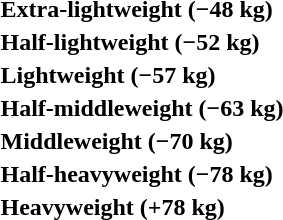<table>
<tr>
<th rowspan=2 style="text-align:left;">Extra-lightweight (−48 kg)</th>
<td rowspan=2></td>
<td rowspan=2></td>
<td></td>
</tr>
<tr>
<td></td>
</tr>
<tr>
<th rowspan=2 style="text-align:left;">Half-lightweight (−52 kg)</th>
<td rowspan=2></td>
<td rowspan=2></td>
<td></td>
</tr>
<tr>
<td></td>
</tr>
<tr>
<th rowspan=2 style="text-align:left;">Lightweight (−57 kg)</th>
<td rowspan=2></td>
<td rowspan=2></td>
<td></td>
</tr>
<tr>
<td></td>
</tr>
<tr>
<th rowspan=2 style="text-align:left;">Half-middleweight (−63 kg)</th>
<td rowspan=2></td>
<td rowspan=2></td>
<td></td>
</tr>
<tr>
<td></td>
</tr>
<tr>
<th rowspan=2 style="text-align:left;">Middleweight (−70 kg)</th>
<td rowspan=2></td>
<td rowspan=2></td>
<td></td>
</tr>
<tr>
<td></td>
</tr>
<tr>
<th rowspan=2 style="text-align:left;">Half-heavyweight (−78 kg)</th>
<td rowspan=2></td>
<td rowspan=2></td>
<td></td>
</tr>
<tr>
<td></td>
</tr>
<tr>
<th rowspan=2 style="text-align:left;">Heavyweight (+78 kg)</th>
<td rowspan=2></td>
<td rowspan=2></td>
<td></td>
</tr>
<tr>
<td></td>
</tr>
</table>
